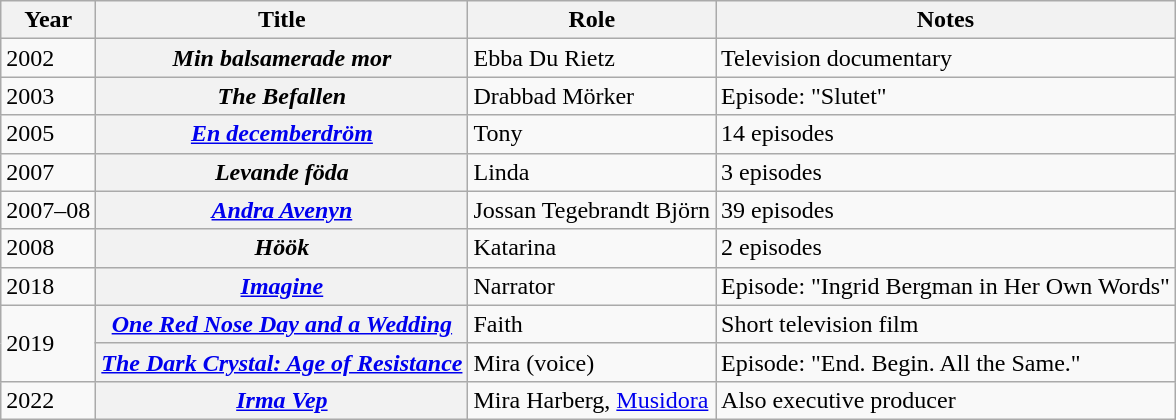<table class="wikitable plainrowheaders sortable">
<tr>
<th scope="col">Year</th>
<th scope="col">Title</th>
<th scope="col">Role</th>
<th scope="col" class="unsortable">Notes</th>
</tr>
<tr>
<td>2002</td>
<th scope="row"><em>Min balsamerade mor</em></th>
<td>Ebba Du Rietz</td>
<td>Television documentary</td>
</tr>
<tr>
<td>2003</td>
<th scope="row"><em>The Befallen</em></th>
<td>Drabbad Mörker</td>
<td>Episode: "Slutet"</td>
</tr>
<tr>
<td>2005</td>
<th scope="row"><em><a href='#'>En decemberdröm</a></em></th>
<td>Tony</td>
<td>14 episodes</td>
</tr>
<tr>
<td>2007</td>
<th scope="row"><em>Levande föda</em></th>
<td>Linda</td>
<td>3 episodes</td>
</tr>
<tr>
<td>2007–08</td>
<th scope="row"><em><a href='#'>Andra Avenyn</a></em></th>
<td>Jossan Tegebrandt Björn</td>
<td>39 episodes</td>
</tr>
<tr>
<td>2008</td>
<th scope="row"><em>Höök</em></th>
<td>Katarina</td>
<td>2 episodes</td>
</tr>
<tr>
<td>2018</td>
<th scope="row"><em><a href='#'>Imagine</a></em></th>
<td>Narrator</td>
<td>Episode: "Ingrid Bergman in Her Own Words"</td>
</tr>
<tr>
<td rowspan="2">2019</td>
<th scope="row"><em><a href='#'>One Red Nose Day and a Wedding</a></em></th>
<td>Faith</td>
<td>Short television film</td>
</tr>
<tr>
<th scope="row"><em><a href='#'>The Dark Crystal: Age of Resistance</a></em></th>
<td>Mira (voice)</td>
<td>Episode: "End. Begin. All the Same."</td>
</tr>
<tr>
<td>2022</td>
<th scope="row"><em><a href='#'>Irma Vep</a></em></th>
<td>Mira Harberg, <a href='#'>Musidora</a></td>
<td>Also executive producer</td>
</tr>
</table>
